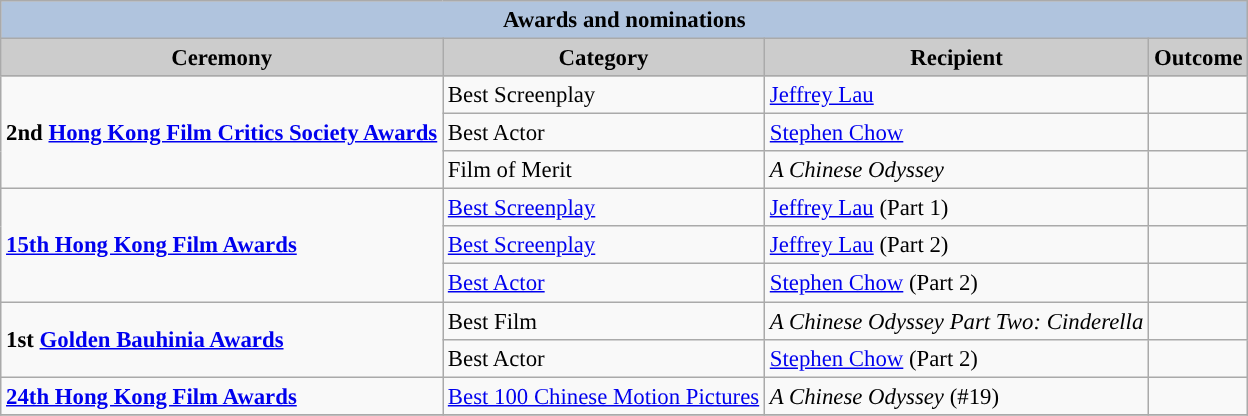<table class="wikitable" style="font-size:95%;" ;>
<tr style="background:#ccc; text-align:center;">
<th colspan="4" style="background: LightSteelBlue;">Awards and nominations</th>
</tr>
<tr style="background:#ccc; text-align:center;">
<th style="background:#ccc">Ceremony</th>
<th style="background:#ccc">Category</th>
<th style="background:#ccc">Recipient</th>
<th style="background:#ccc">Outcome</th>
</tr>
<tr>
<td rowspan=3><strong>2nd <a href='#'>Hong Kong Film Critics Society Awards</a></strong></td>
<td>Best Screenplay</td>
<td><a href='#'>Jeffrey Lau</a></td>
<td></td>
</tr>
<tr>
<td>Best Actor</td>
<td><a href='#'>Stephen Chow</a></td>
<td></td>
</tr>
<tr>
<td>Film of Merit</td>
<td><em>A Chinese Odyssey</em></td>
<td></td>
</tr>
<tr>
<td rowspan=3><strong><a href='#'>15th Hong Kong Film Awards</a></strong></td>
<td><a href='#'>Best Screenplay</a></td>
<td><a href='#'>Jeffrey Lau</a> (Part 1)</td>
<td></td>
</tr>
<tr>
<td><a href='#'>Best Screenplay</a></td>
<td><a href='#'>Jeffrey Lau</a> (Part 2)</td>
<td></td>
</tr>
<tr>
<td><a href='#'>Best Actor</a></td>
<td><a href='#'>Stephen Chow</a> (Part 2)</td>
<td></td>
</tr>
<tr>
<td rowspan=2><strong>1st <a href='#'>Golden Bauhinia Awards</a></strong></td>
<td>Best Film</td>
<td><em>A Chinese Odyssey Part Two: Cinderella</em></td>
<td></td>
</tr>
<tr>
<td>Best Actor</td>
<td><a href='#'>Stephen Chow</a> (Part 2)</td>
<td></td>
</tr>
<tr>
<td><strong><a href='#'>24th Hong Kong Film Awards</a></strong></td>
<td><a href='#'>Best 100 Chinese Motion Pictures</a></td>
<td><em>A Chinese Odyssey</em> (#19)</td>
<td></td>
</tr>
<tr>
</tr>
</table>
